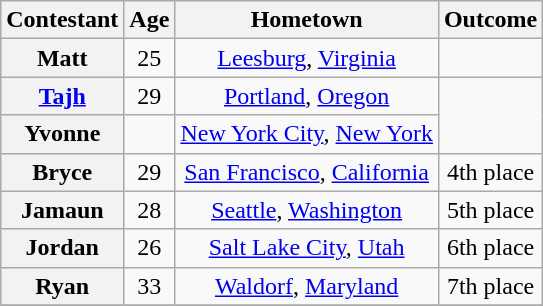<table class="wikitable sortable" style="text-align:center">
<tr>
<th scope="col">Contestant</th>
<th scope="col">Age</th>
<th scope="col">Hometown</th>
<th scope="col">Outcome</th>
</tr>
<tr>
<th scope="row">Matt</th>
<td>25</td>
<td><a href='#'>Leesburg</a>, <a href='#'>Virginia</a></td>
<td></td>
</tr>
<tr>
<th scope="row"><a href='#'>Tajh</a></th>
<td>29</td>
<td><a href='#'>Portland</a>, <a href='#'>Oregon</a></td>
<td rowspan="2"></td>
</tr>
<tr>
<th scope="row">Yvonne</th>
<td></td>
<td><a href='#'>New York City</a>, <a href='#'>New York</a></td>
</tr>
<tr>
<th scope="row">Bryce</th>
<td>29</td>
<td nowrap><a href='#'>San Francisco</a>, <a href='#'>California</a></td>
<td>4th place</td>
</tr>
<tr>
<th scope="row">Jamaun</th>
<td>28</td>
<td><a href='#'>Seattle</a>, <a href='#'>Washington</a></td>
<td>5th place</td>
</tr>
<tr>
<th scope="row">Jordan</th>
<td>26</td>
<td><a href='#'>Salt Lake City</a>, <a href='#'>Utah</a></td>
<td>6th place</td>
</tr>
<tr>
<th scope="row">Ryan</th>
<td>33</td>
<td><a href='#'>Waldorf</a>, <a href='#'>Maryland</a></td>
<td>7th place</td>
</tr>
<tr>
</tr>
</table>
